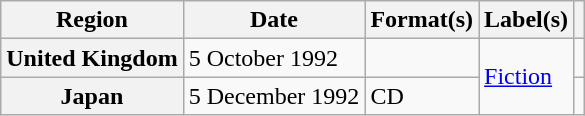<table class="wikitable plainrowheaders">
<tr>
<th scope="col">Region</th>
<th scope="col">Date</th>
<th scope="col">Format(s)</th>
<th scope="col">Label(s)</th>
<th scope="col"></th>
</tr>
<tr>
<th scope="row">United Kingdom</th>
<td>5 October 1992</td>
<td></td>
<td rowspan="2"><a href='#'>Fiction</a></td>
<td></td>
</tr>
<tr>
<th scope="row">Japan</th>
<td>5 December 1992</td>
<td>CD</td>
<td></td>
</tr>
</table>
